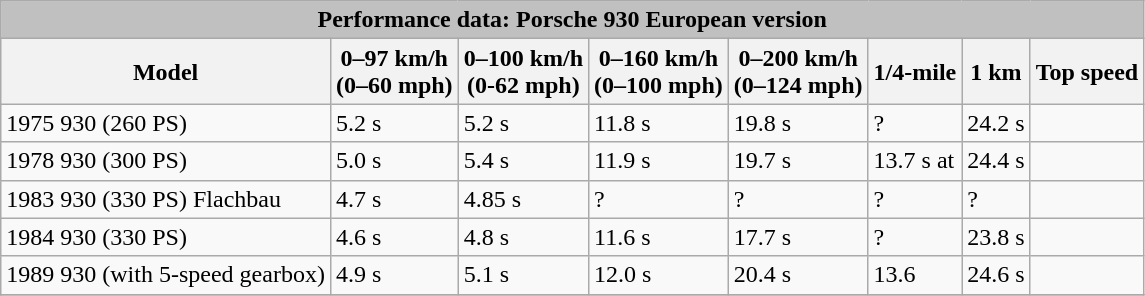<table class="wikitable">
<tr>
<td colspan=8 align=center style="color: black; background: silver;"><strong>Performance data: Porsche 930 European version</strong></td>
</tr>
<tr>
<th>Model</th>
<th>0–97 km/h<br>(0–60 mph)</th>
<th>0–100 km/h<br>(0-62 mph)</th>
<th>0–160 km/h<br>(0–100 mph)</th>
<th>0–200 km/h<br>(0–124 mph)</th>
<th>1/4-mile</th>
<th>1 km</th>
<th>Top speed</th>
</tr>
<tr>
<td>1975 930 (260 PS)</td>
<td>5.2 s</td>
<td>5.2 s</td>
<td>11.8 s</td>
<td>19.8 s</td>
<td>?</td>
<td>24.2 s</td>
<td></td>
</tr>
<tr>
<td>1978 930 (300 PS)</td>
<td>5.0 s</td>
<td>5.4 s</td>
<td>11.9 s</td>
<td>19.7 s</td>
<td>13.7 s at </td>
<td>24.4 s</td>
<td></td>
</tr>
<tr>
<td>1983 930 (330 PS) Flachbau</td>
<td>4.7 s</td>
<td>4.85 s</td>
<td>?</td>
<td>?</td>
<td>?</td>
<td>?</td>
<td></td>
</tr>
<tr>
<td>1984 930 (330 PS)</td>
<td>4.6 s</td>
<td>4.8 s</td>
<td>11.6 s</td>
<td>17.7 s</td>
<td>?</td>
<td>23.8 s</td>
<td></td>
</tr>
<tr>
<td>1989 930 (with 5-speed gearbox)</td>
<td>4.9 s</td>
<td>5.1 s</td>
<td>12.0 s</td>
<td>20.4 s</td>
<td>13.6</td>
<td>24.6 s</td>
<td></td>
</tr>
<tr>
</tr>
</table>
